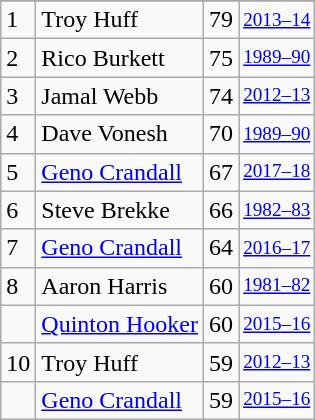<table class="wikitable">
<tr>
</tr>
<tr>
<td>1</td>
<td>Troy Huff</td>
<td>79</td>
<td style="font-size:80%;"><a href='#'>2013–14</a></td>
</tr>
<tr>
<td>2</td>
<td>Rico Burkett</td>
<td>75</td>
<td style="font-size:80%;"><a href='#'>1989–90</a></td>
</tr>
<tr>
<td>3</td>
<td>Jamal Webb</td>
<td>74</td>
<td style="font-size:80%;"><a href='#'>2012–13</a></td>
</tr>
<tr>
<td>4</td>
<td>Dave Vonesh</td>
<td>70</td>
<td style="font-size:80%;"><a href='#'>1989–90</a></td>
</tr>
<tr>
<td>5</td>
<td><a href='#'>Geno Crandall</a></td>
<td>67</td>
<td style="font-size:80%;"><a href='#'>2017–18</a></td>
</tr>
<tr>
<td>6</td>
<td>Steve Brekke</td>
<td>66</td>
<td style="font-size:80%;"><a href='#'>1982–83</a></td>
</tr>
<tr>
<td>7</td>
<td><a href='#'>Geno Crandall</a></td>
<td>64</td>
<td style="font-size:80%;"><a href='#'>2016–17</a></td>
</tr>
<tr>
<td>8</td>
<td>Aaron Harris</td>
<td>60</td>
<td style="font-size:80%;"><a href='#'>1981–82</a></td>
</tr>
<tr>
<td></td>
<td><a href='#'>Quinton Hooker</a></td>
<td>60</td>
<td style="font-size:80%;"><a href='#'>2015–16</a></td>
</tr>
<tr>
<td>10</td>
<td>Troy Huff</td>
<td>59</td>
<td style="font-size:80%;"><a href='#'>2012–13</a></td>
</tr>
<tr>
<td></td>
<td><a href='#'>Geno Crandall</a></td>
<td>59</td>
<td style="font-size:80%;"><a href='#'>2015–16</a></td>
</tr>
</table>
